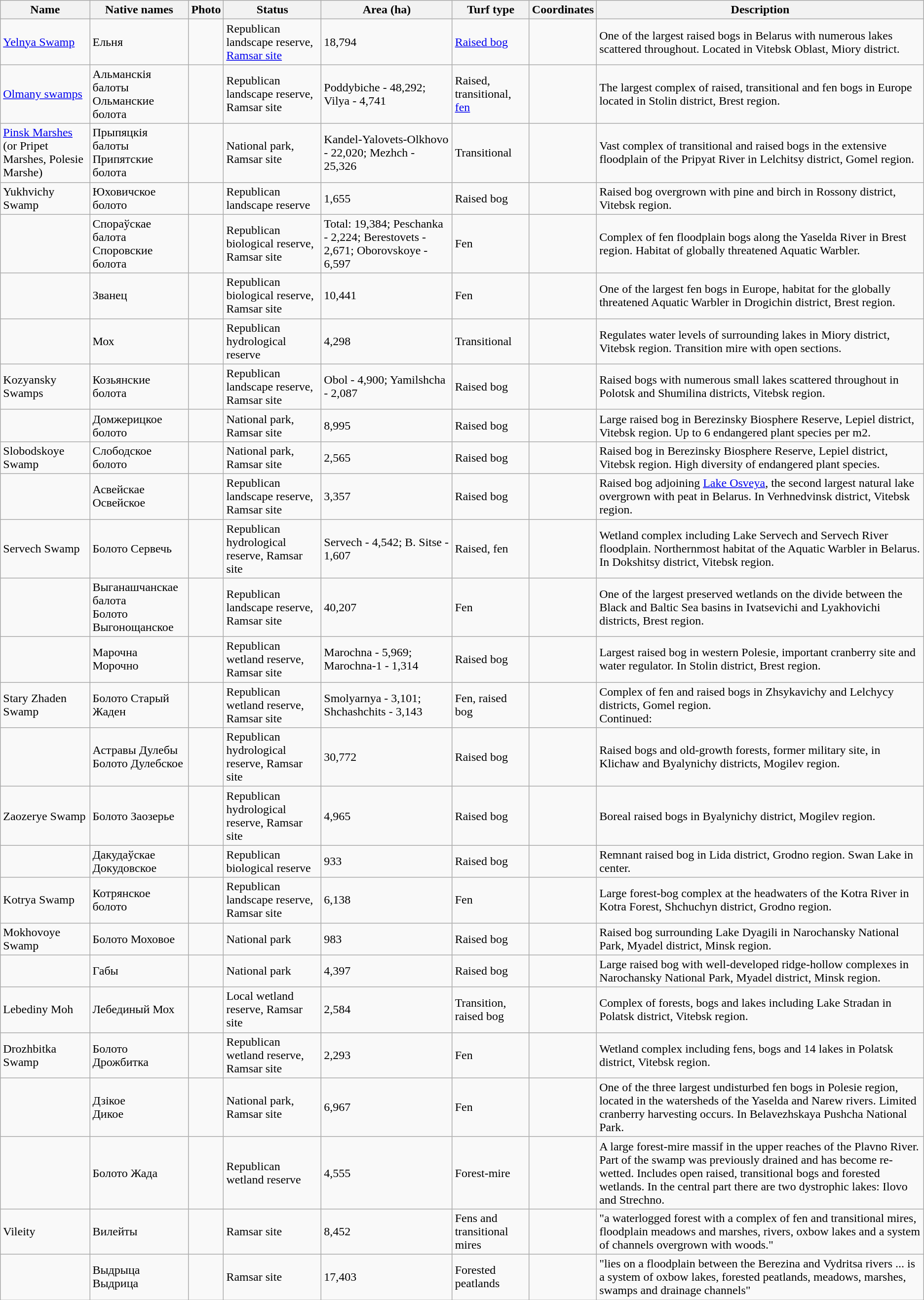<table class="wikitable">
<tr>
<th>Name</th>
<th>Native names</th>
<th>Photo</th>
<th>Status</th>
<th>Area (ha)</th>
<th>Turf type</th>
<th>Coordinates</th>
<th>Description</th>
</tr>
<tr>
<td><a href='#'>Yelnya Swamp</a></td>
<td>Ельня</td>
<td></td>
<td>Republican landscape reserve, <a href='#'>Ramsar site</a></td>
<td>18,794</td>
<td><a href='#'>Raised bog</a></td>
<td></td>
<td>One of the largest raised bogs in Belarus with numerous lakes scattered throughout. Located in Vitebsk Oblast, Miory district.</td>
</tr>
<tr>
<td><a href='#'>Olmany swamps</a></td>
<td>Альманскія балоты<br> Ольманские болота</td>
<td></td>
<td>Republican landscape reserve, Ramsar site</td>
<td>Poddybiche - 48,292; Vilya - 4,741</td>
<td>Raised, transitional, <a href='#'>fen</a></td>
<td></td>
<td>The largest complex of raised, transitional and fen bogs in Europe located in Stolin district, Brest region.</td>
</tr>
<tr>
<td><a href='#'>Pinsk Marshes</a><br>(or Pripet Marshes, Polesie Marshe)</td>
<td>Прыпяцкія балоты<br>Припятские болота</td>
<td></td>
<td>National park, Ramsar site</td>
<td>Kandel-Yalovets-Olkhovo - 22,020; Mezhch - 25,326</td>
<td>Transitional</td>
<td></td>
<td>Vast complex of transitional and raised bogs in the extensive floodplain of the Pripyat River in Lelchitsy district, Gomel region.</td>
</tr>
<tr>
<td>Yukhvichy Swamp</td>
<td>Юховичское болото</td>
<td></td>
<td>Republican landscape reserve</td>
<td>1,655</td>
<td>Raised bog</td>
<td></td>
<td>Raised bog overgrown with pine and birch in Rossony district, Vitebsk region.</td>
</tr>
<tr>
<td></td>
<td>Спораўскае балота<br>Споровские болота</td>
<td></td>
<td>Republican biological reserve, Ramsar site</td>
<td>Total: 19,384; Peschanka - 2,224; Berestovets - 2,671; Oborovskoye - 6,597</td>
<td>Fen</td>
<td></td>
<td>Complex of fen floodplain bogs along the Yaselda River in Brest region. Habitat of globally threatened Aquatic Warbler.</td>
</tr>
<tr>
<td></td>
<td>Званец</td>
<td></td>
<td>Republican biological reserve, Ramsar site</td>
<td>10,441</td>
<td>Fen</td>
<td></td>
<td>One of the largest fen bogs in Europe, habitat for the globally threatened Aquatic Warbler in Drogichin district, Brest region.</td>
</tr>
<tr>
<td></td>
<td>Мох</td>
<td></td>
<td>Republican hydrological reserve</td>
<td>4,298</td>
<td>Transitional</td>
<td></td>
<td>Regulates water levels of surrounding lakes in Miory district, Vitebsk region. Transition mire with open sections.</td>
</tr>
<tr>
<td>Kozyansky Swamps</td>
<td>Козьянские болота</td>
<td></td>
<td>Republican landscape reserve, Ramsar site</td>
<td>Obol - 4,900; Yamilshcha - 2,087</td>
<td>Raised bog</td>
<td></td>
<td>Raised bogs with numerous small lakes scattered throughout in Polotsk and Shumilina districts, Vitebsk region.</td>
</tr>
<tr>
<td></td>
<td>Домжерицкое болото</td>
<td></td>
<td>National park, Ramsar site</td>
<td>8,995</td>
<td>Raised bog</td>
<td></td>
<td>Large raised bog in Berezinsky Biosphere Reserve, Lepiel district, Vitebsk region. Up to 6 endangered plant species per m2.</td>
</tr>
<tr>
<td>Slobodskoye Swamp</td>
<td>Слободское болото</td>
<td></td>
<td>National park, Ramsar site</td>
<td>2,565</td>
<td>Raised bog</td>
<td></td>
<td>Raised bog in Berezinsky Biosphere Reserve, Lepiel district, Vitebsk region. High diversity of endangered plant species.</td>
</tr>
<tr>
<td></td>
<td>Асвейскае<br>Освейское</td>
<td></td>
<td>Republican landscape reserve, Ramsar site</td>
<td>3,357</td>
<td>Raised bog</td>
<td></td>
<td>Raised bog adjoining <a href='#'>Lake Osveya</a>, the second largest natural lake overgrown with peat in Belarus. In Verhnedvinsk district, Vitebsk region.</td>
</tr>
<tr>
<td>Servech Swamp</td>
<td>Болото Сервечь</td>
<td></td>
<td>Republican hydrological reserve, Ramsar site</td>
<td>Servech - 4,542; B. Sitse - 1,607</td>
<td>Raised, fen</td>
<td></td>
<td>Wetland complex including Lake Servech and Servech River floodplain. Northernmost habitat of the Aquatic Warbler in Belarus. In Dokshitsy district, Vitebsk region.</td>
</tr>
<tr>
<td></td>
<td>Выганашчанскае балота<br>Болото Выгонощанское</td>
<td></td>
<td>Republican landscape reserve, Ramsar site</td>
<td>40,207</td>
<td>Fen</td>
<td></td>
<td>One of the largest preserved wetlands on the divide between the Black and Baltic Sea basins in Ivatsevichi and Lyakhovichi districts, Brest region.</td>
</tr>
<tr>
<td></td>
<td>Марочна<br>Морочно</td>
<td></td>
<td>Republican wetland reserve, Ramsar site</td>
<td>Marochna - 5,969; Marochna-1 - 1,314</td>
<td>Raised bog</td>
<td></td>
<td>Largest raised bog in western Polesie, important cranberry site and water regulator. In Stolin district, Brest region.</td>
</tr>
<tr>
<td>Stary Zhaden Swamp</td>
<td>Болото Старый Жаден</td>
<td></td>
<td>Republican wetland reserve, Ramsar site</td>
<td>Smolyarnya - 3,101; Shchashchits - 3,143</td>
<td>Fen, raised bog</td>
<td></td>
<td>Complex of fen and raised bogs in Zhsykavichy and Lelchycy districts, Gomel region.<br>Continued:</td>
</tr>
<tr>
<td></td>
<td>Астравы Дулебы<br>Болото Дулебское</td>
<td></td>
<td>Republican hydrological reserve, Ramsar site</td>
<td>30,772</td>
<td>Raised bog</td>
<td></td>
<td>Raised bogs and old-growth forests, former military site, in Klichaw and Byalynichy districts, Mogilev region.</td>
</tr>
<tr>
<td>Zaozerye Swamp</td>
<td>Болото Заозерье</td>
<td></td>
<td>Republican hydrological reserve, Ramsar site</td>
<td>4,965</td>
<td>Raised bog</td>
<td></td>
<td>Boreal raised bogs in Byalynichy district, Mogilev region.</td>
</tr>
<tr>
<td></td>
<td>Дакудаўскае<br>Докудовское</td>
<td></td>
<td>Republican biological reserve</td>
<td>933</td>
<td>Raised bog</td>
<td></td>
<td>Remnant raised bog in Lida district, Grodno region. Swan Lake in center.</td>
</tr>
<tr>
<td>Kotrya Swamp</td>
<td>Котрянское болото</td>
<td></td>
<td>Republican landscape reserve, Ramsar site</td>
<td>6,138</td>
<td>Fen</td>
<td></td>
<td>Large forest-bog complex at the headwaters of the Kotra River in Kotra Forest, Shchuchyn district, Grodno region.</td>
</tr>
<tr>
<td>Mokhovoye Swamp</td>
<td>Болото Моховое</td>
<td></td>
<td>National park</td>
<td>983</td>
<td>Raised bog</td>
<td></td>
<td>Raised bog surrounding Lake Dyagili in Narochansky National Park, Myadel district, Minsk region.</td>
</tr>
<tr>
<td></td>
<td>Габы</td>
<td></td>
<td>National park</td>
<td>4,397</td>
<td>Raised bog</td>
<td></td>
<td>Large raised bog with well-developed ridge-hollow complexes in Narochansky National Park, Myadel district, Minsk region.</td>
</tr>
<tr>
<td>Lebediny Moh</td>
<td>Лебединый Мох</td>
<td></td>
<td>Local wetland reserve, Ramsar site</td>
<td>2,584</td>
<td>Transition, raised bog</td>
<td></td>
<td>Complex of forests, bogs and lakes including Lake Stradan in Polatsk district, Vitebsk region.</td>
</tr>
<tr>
<td>Drozhbitka Swamp</td>
<td>Болото Дрожбитка</td>
<td></td>
<td>Republican wetland reserve, Ramsar site</td>
<td>2,293</td>
<td>Fen</td>
<td></td>
<td>Wetland complex including fens, bogs and 14 lakes in Polatsk district, Vitebsk region.</td>
</tr>
<tr>
<td></td>
<td>Дзікое <br>Дикое</td>
<td></td>
<td>National park, Ramsar site</td>
<td>6,967</td>
<td>Fen</td>
<td></td>
<td>One of the three largest undisturbed fen bogs in Polesie region, located in the watersheds of the Yaselda and Narew rivers. Limited cranberry harvesting occurs. In Belavezhskaya Pushcha National Park.</td>
</tr>
<tr>
<td></td>
<td>Болото Жада</td>
<td></td>
<td>Republican wetland reserve</td>
<td>4,555</td>
<td>Forest-mire</td>
<td></td>
<td>A large forest-mire massif in the upper reaches of the Plavno River. Part of the swamp was previously drained and has become re-wetted. Includes open raised, transitional bogs and forested wetlands. In the central part there are two dystrophic lakes: Ilovo and Strechnо.</td>
</tr>
<tr>
<td>Vileity</td>
<td>Вилейты</td>
<td></td>
<td>Ramsar site</td>
<td>8,452</td>
<td>Fens and transitional mires</td>
<td></td>
<td>"a waterlogged forest with a complex of fen and transitional mires, floodplain meadows and marshes, rivers, oxbow lakes and a system of channels overgrown with woods."</td>
</tr>
<tr>
<td></td>
<td>Выдрыца<br>Выдрица</td>
<td></td>
<td>Ramsar site</td>
<td>17,403</td>
<td>Forested peatlands</td>
<td></td>
<td>"lies on a floodplain between the Berezina and Vydritsa rivers ... is a system of oxbow lakes, forested peatlands, meadows, marshes, swamps and drainage channels"</td>
</tr>
</table>
